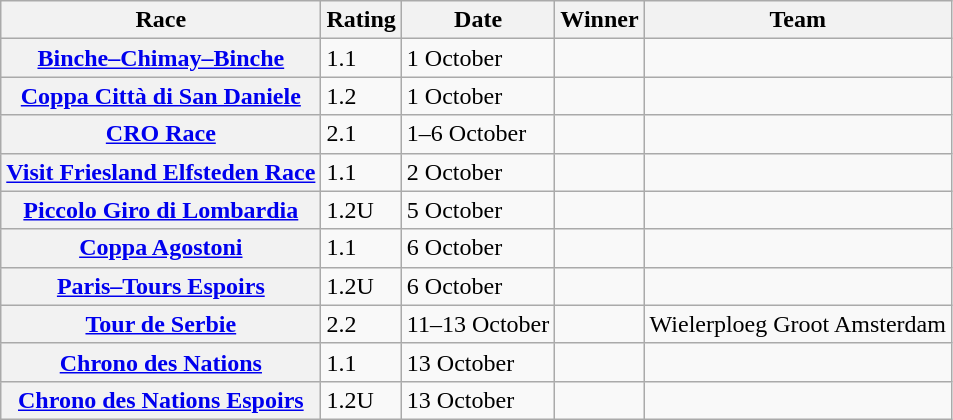<table class="wikitable plainrowheaders">
<tr>
<th scope="col">Race</th>
<th scope="col">Rating</th>
<th scope="col">Date</th>
<th scope="col">Winner</th>
<th scope="col">Team</th>
</tr>
<tr>
<th scope="row"> <a href='#'>Binche–Chimay–Binche</a></th>
<td>1.1</td>
<td>1 October</td>
<td></td>
<td></td>
</tr>
<tr>
<th scope="row"> <a href='#'>Coppa Città di San Daniele</a></th>
<td>1.2</td>
<td>1 October</td>
<td></td>
<td></td>
</tr>
<tr>
<th scope="row"> <a href='#'>CRO Race</a></th>
<td>2.1</td>
<td>1–6 October</td>
<td></td>
<td></td>
</tr>
<tr>
<th scope="row"> <a href='#'>Visit Friesland Elfsteden Race</a></th>
<td>1.1</td>
<td>2 October</td>
<td></td>
<td></td>
</tr>
<tr>
<th scope="row"> <a href='#'>Piccolo Giro di Lombardia</a></th>
<td>1.2U</td>
<td>5 October</td>
<td></td>
<td></td>
</tr>
<tr>
<th scope="row"> <a href='#'>Coppa Agostoni</a></th>
<td>1.1</td>
<td>6 October</td>
<td></td>
<td></td>
</tr>
<tr>
<th scope="row"> <a href='#'>Paris–Tours Espoirs</a></th>
<td>1.2U</td>
<td>6 October</td>
<td></td>
<td></td>
</tr>
<tr>
<th scope="row"> <a href='#'>Tour de Serbie</a></th>
<td>2.2</td>
<td>11–13 October</td>
<td></td>
<td>Wielerploeg Groot Amsterdam</td>
</tr>
<tr>
<th scope="row"> <a href='#'>Chrono des Nations</a></th>
<td>1.1</td>
<td>13 October</td>
<td></td>
<td></td>
</tr>
<tr>
<th scope="row"> <a href='#'>Chrono des Nations Espoirs</a></th>
<td>1.2U</td>
<td>13 October</td>
<td></td>
<td></td>
</tr>
</table>
